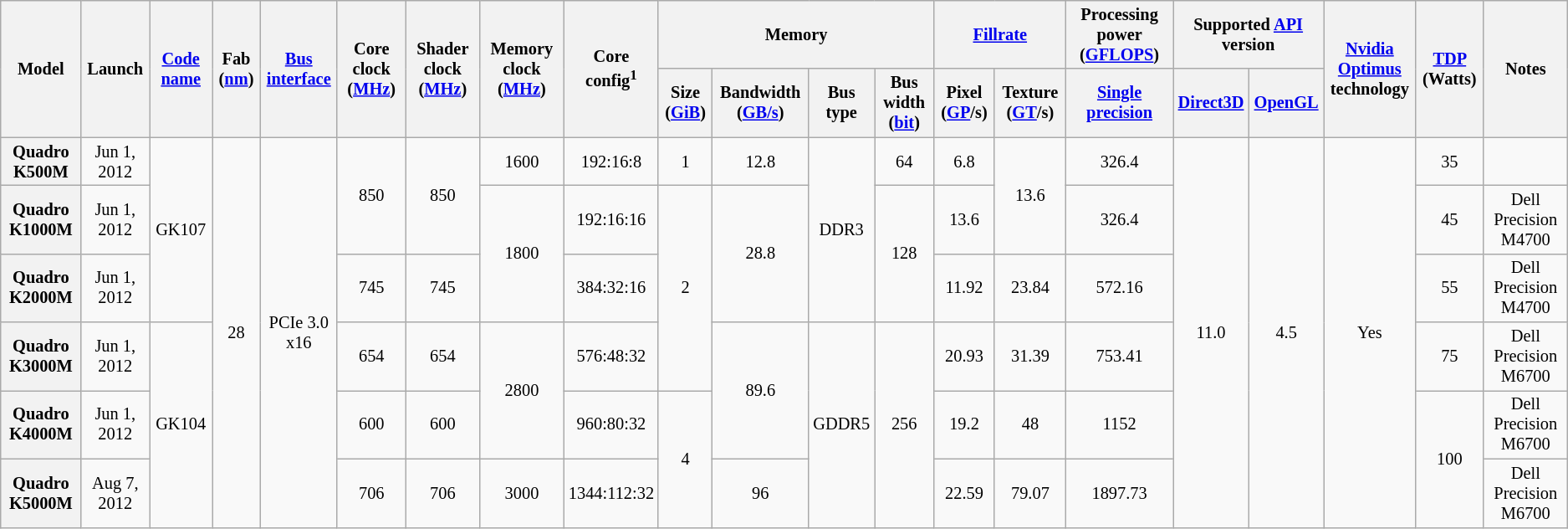<table class="mw-datatable wikitable sortable sort-under" style="font-size:85%; text-align:center;">
<tr>
<th rowspan=2>Model</th>
<th rowspan="2">Launch</th>
<th rowspan=2><a href='#'>Code name</a></th>
<th rowspan=2>Fab (<a href='#'>nm</a>)</th>
<th rowspan=2><a href='#'>Bus</a> <a href='#'>interface</a></th>
<th rowspan=2>Core clock (<a href='#'>MHz</a>)</th>
<th rowspan=2>Shader clock (<a href='#'>MHz</a>)</th>
<th rowspan=2>Memory clock (<a href='#'>MHz</a>)</th>
<th rowspan="2">Core config<sup>1</sup></th>
<th colspan=4>Memory</th>
<th colspan="2"><a href='#'>Fillrate</a></th>
<th>Processing power (<a href='#'>GFLOPS</a>)</th>
<th colspan=2>Supported <a href='#'>API</a> version</th>
<th rowspan=2><a href='#'>Nvidia Optimus</a><br>technology</th>
<th rowspan=2><a href='#'>TDP</a> (Watts)</th>
<th rowspan=2>Notes</th>
</tr>
<tr>
<th>Size (<a href='#'>GiB</a>)</th>
<th>Bandwidth (<a href='#'>GB/s</a>)</th>
<th>Bus type</th>
<th>Bus width (<a href='#'>bit</a>)</th>
<th>Pixel (<a href='#'>GP</a>/s)</th>
<th>Texture (<a href='#'>GT</a>/s)</th>
<th><a href='#'>Single precision</a></th>
<th><a href='#'>Direct3D</a></th>
<th><a href='#'>OpenGL</a></th>
</tr>
<tr>
<th>Quadro K500M</th>
<td>Jun 1, 2012</td>
<td rowspan="3">GK107</td>
<td rowspan="6">28</td>
<td rowspan="6">PCIe 3.0 x16</td>
<td rowspan="2">850</td>
<td rowspan="2">850</td>
<td>1600</td>
<td>192:16:8</td>
<td>1</td>
<td>12.8</td>
<td rowspan="3">DDR3</td>
<td>64</td>
<td>6.8</td>
<td rowspan="2">13.6</td>
<td>326.4</td>
<td rowspan="6">11.0</td>
<td rowspan="6">4.5</td>
<td rowspan="6">Yes</td>
<td>35</td>
<td></td>
</tr>
<tr>
<th>Quadro K1000M</th>
<td>Jun 1, 2012</td>
<td rowspan="2">1800</td>
<td>192:16:16</td>
<td rowspan="3">2</td>
<td rowspan="2">28.8</td>
<td rowspan="2">128</td>
<td>13.6</td>
<td>326.4</td>
<td>45</td>
<td>Dell Precision M4700</td>
</tr>
<tr>
<th>Quadro K2000M</th>
<td>Jun 1, 2012</td>
<td>745</td>
<td>745</td>
<td>384:32:16</td>
<td>11.92</td>
<td>23.84</td>
<td>572.16</td>
<td>55</td>
<td>Dell Precision M4700</td>
</tr>
<tr>
<th>Quadro K3000M</th>
<td>Jun 1, 2012</td>
<td rowspan="3">GK104</td>
<td>654</td>
<td>654</td>
<td rowspan="2">2800</td>
<td>576:48:32</td>
<td rowspan="2">89.6</td>
<td rowspan="3">GDDR5</td>
<td rowspan="3">256</td>
<td>20.93</td>
<td>31.39</td>
<td>753.41</td>
<td>75</td>
<td>Dell Precision M6700</td>
</tr>
<tr>
<th>Quadro K4000M</th>
<td>Jun 1, 2012</td>
<td>600</td>
<td>600</td>
<td>960:80:32</td>
<td rowspan="2">4</td>
<td>19.2</td>
<td>48</td>
<td>1152</td>
<td rowspan="2">100</td>
<td>Dell Precision M6700</td>
</tr>
<tr>
<th>Quadro K5000M</th>
<td>Aug 7, 2012</td>
<td>706</td>
<td>706</td>
<td>3000</td>
<td>1344:112:32</td>
<td>96</td>
<td>22.59</td>
<td>79.07</td>
<td>1897.73</td>
<td>Dell Precision M6700</td>
</tr>
</table>
